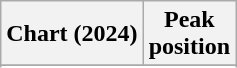<table class="wikitable sortable plainrowheaders" style="text-align:center">
<tr>
<th scope="col">Chart (2024)</th>
<th scope="col">Peak<br>position</th>
</tr>
<tr>
</tr>
<tr>
</tr>
</table>
